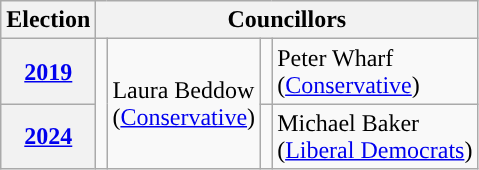<table class="wikitable">
<tr>
<th>Election</th>
<th colspan="4">Councillors</th>
</tr>
<tr>
<th><a href='#'>2019</a></th>
<td rowspan="4" style="background-color: "></td>
<td rowspan="2">Laura Beddow<br>(<a href='#'>Conservative</a>)</td>
<td style="background-color: "></td>
<td>Peter Wharf<br>(<a href='#'>Conservative</a>)</td>
</tr>
<tr>
<th><a href='#'>2024</a></th>
<td style="background-color: "></td>
<td>Michael Baker<br>(<a href='#'>Liberal Democrats</a>)</td>
</tr>
</table>
